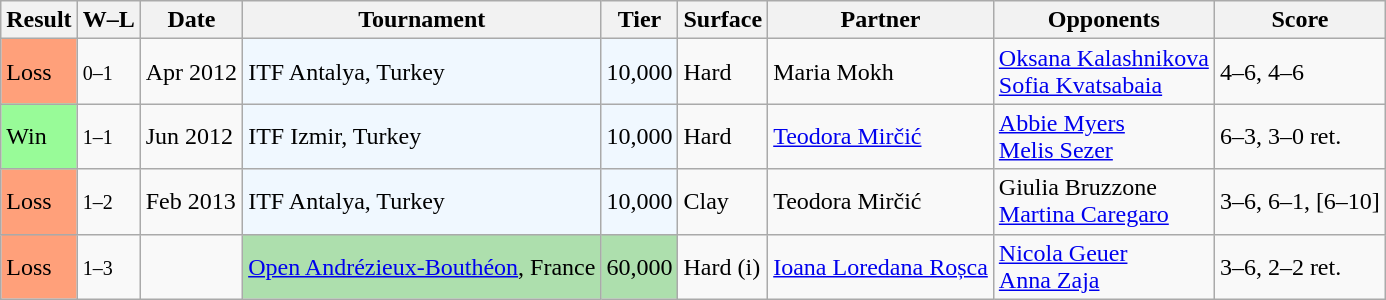<table class="sortable wikitable">
<tr>
<th>Result</th>
<th class="unsortable">W–L</th>
<th>Date</th>
<th>Tournament</th>
<th>Tier</th>
<th>Surface</th>
<th>Partner</th>
<th>Opponents</th>
<th class="unsortable">Score</th>
</tr>
<tr>
<td bgcolor="FFA07A">Loss</td>
<td><small>0–1</small></td>
<td>Apr 2012</td>
<td bgcolor="#f0f8ff">ITF Antalya, Turkey</td>
<td bgcolor="#f0f8ff">10,000</td>
<td>Hard</td>
<td> Maria Mokh</td>
<td> <a href='#'>Oksana Kalashnikova</a> <br>  <a href='#'>Sofia Kvatsabaia</a></td>
<td>4–6, 4–6</td>
</tr>
<tr>
<td bgcolor="98FB98">Win</td>
<td><small>1–1</small></td>
<td>Jun 2012</td>
<td bgcolor="#f0f8ff">ITF Izmir, Turkey</td>
<td bgcolor="#f0f8ff">10,000</td>
<td>Hard</td>
<td> <a href='#'>Teodora Mirčić</a></td>
<td> <a href='#'>Abbie Myers</a> <br>  <a href='#'>Melis Sezer</a></td>
<td>6–3, 3–0 ret.</td>
</tr>
<tr>
<td bgcolor="FFA07A">Loss</td>
<td><small>1–2</small></td>
<td>Feb 2013</td>
<td bgcolor="#f0f8ff">ITF Antalya, Turkey</td>
<td bgcolor="#f0f8ff">10,000</td>
<td>Clay</td>
<td> Teodora Mirčić</td>
<td> Giulia Bruzzone <br>  <a href='#'>Martina Caregaro</a></td>
<td>3–6, 6–1, [6–10]</td>
</tr>
<tr>
<td bgcolor="FFA07A">Loss</td>
<td><small>1–3</small></td>
<td><a href='#'></a></td>
<td style="background:#addfad;"><a href='#'>Open Andrézieux-Bouthéon</a>, France</td>
<td style="background:#addfad;">60,000</td>
<td>Hard (i)</td>
<td> <a href='#'>Ioana Loredana Roșca</a></td>
<td> <a href='#'>Nicola Geuer</a> <br>  <a href='#'>Anna Zaja</a></td>
<td>3–6, 2–2 ret.</td>
</tr>
</table>
